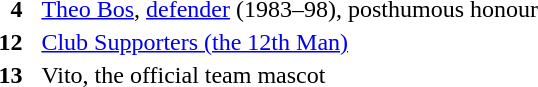<table>
<tr>
<td style="text-align:right; padding-right:0.6em"><strong>4</strong></td>
<td> <a href='#'>Theo Bos</a>, <a href='#'>defender</a> (1983–98), posthumous honour</td>
</tr>
<tr>
<td style="text-align:right; padding-right:0.6em"><strong>12</strong></td>
<td><a href='#'>Club Supporters (the 12th Man)</a></td>
</tr>
<tr>
<td style="text-align:right; padding-right:0.6em"><strong>13</strong></td>
<td>Vito, the official team mascot</td>
</tr>
</table>
